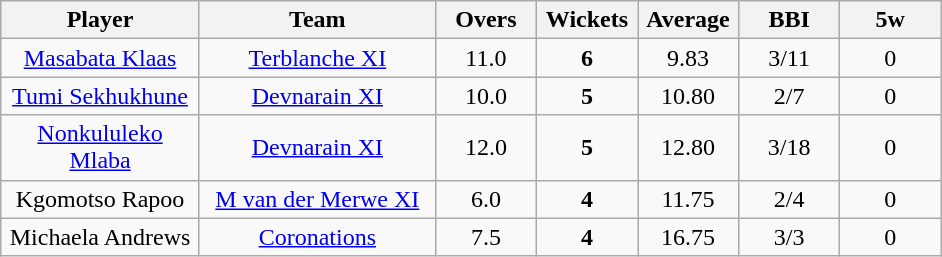<table class="wikitable" style="text-align:center">
<tr>
<th width=125>Player</th>
<th width=150>Team</th>
<th width=60>Overs</th>
<th width=60>Wickets</th>
<th width=60>Average</th>
<th width=60>BBI</th>
<th width=60>5w</th>
</tr>
<tr>
<td><a href='#'>Masabata Klaas</a></td>
<td><a href='#'>Terblanche XI</a></td>
<td>11.0</td>
<td><strong>6</strong></td>
<td>9.83</td>
<td>3/11</td>
<td>0</td>
</tr>
<tr>
<td><a href='#'>Tumi Sekhukhune</a></td>
<td><a href='#'>Devnarain XI</a></td>
<td>10.0</td>
<td><strong>5</strong></td>
<td>10.80</td>
<td>2/7</td>
<td>0</td>
</tr>
<tr>
<td><a href='#'>Nonkululeko Mlaba</a></td>
<td><a href='#'>Devnarain XI</a></td>
<td>12.0</td>
<td><strong>5</strong></td>
<td>12.80</td>
<td>3/18</td>
<td>0</td>
</tr>
<tr>
<td>Kgomotso Rapoo</td>
<td><a href='#'>M van der Merwe XI</a></td>
<td>6.0</td>
<td><strong>4</strong></td>
<td>11.75</td>
<td>2/4</td>
<td>0</td>
</tr>
<tr>
<td>Michaela Andrews</td>
<td><a href='#'>Coronations</a></td>
<td>7.5</td>
<td><strong>4</strong></td>
<td>16.75</td>
<td>3/3</td>
<td>0</td>
</tr>
</table>
